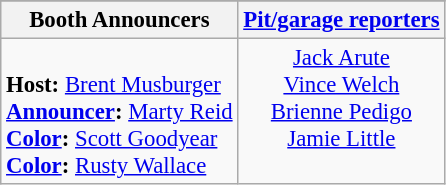<table class="wikitable" style="font-size: 95%;">
<tr>
</tr>
<tr>
<th>Booth Announcers</th>
<th><a href='#'>Pit/garage reporters</a></th>
</tr>
<tr>
<td valign="top"><br><strong>Host:</strong> <a href='#'>Brent Musburger</a><br>
<strong><a href='#'>Announcer</a>:</strong> <a href='#'>Marty Reid</a><br>
<strong><a href='#'>Color</a>:</strong> <a href='#'>Scott Goodyear</a><br>
<strong><a href='#'>Color</a>:</strong> <a href='#'>Rusty Wallace</a><br></td>
<td align="center" valign="top"><a href='#'>Jack Arute</a><br><a href='#'>Vince Welch</a><br><a href='#'>Brienne Pedigo</a><br><a href='#'>Jamie Little</a></td>
</tr>
</table>
